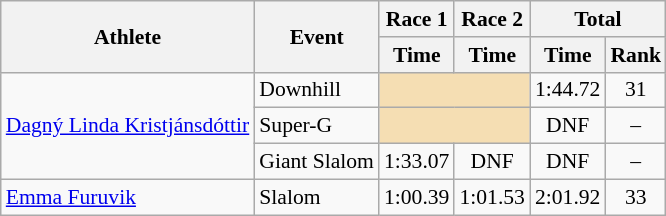<table class="wikitable" style="font-size:90%">
<tr>
<th rowspan="2">Athlete</th>
<th rowspan="2">Event</th>
<th>Race 1</th>
<th>Race 2</th>
<th colspan="2">Total</th>
</tr>
<tr>
<th>Time</th>
<th>Time</th>
<th>Time</th>
<th>Rank</th>
</tr>
<tr>
<td rowspan=3><a href='#'>Dagný Linda Kristjánsdóttir</a></td>
<td>Downhill</td>
<td colspan="2" bgcolor="wheat"></td>
<td align="center">1:44.72</td>
<td align="center">31</td>
</tr>
<tr>
<td>Super-G</td>
<td colspan="2" bgcolor="wheat"></td>
<td align="center">DNF</td>
<td align="center">–</td>
</tr>
<tr>
<td>Giant Slalom</td>
<td align="center">1:33.07</td>
<td align="center">DNF</td>
<td align="center">DNF</td>
<td align="center">–</td>
</tr>
<tr>
<td><a href='#'>Emma Furuvik</a></td>
<td rowspan="4">Slalom</td>
<td align="center">1:00.39</td>
<td align="center">1:01.53</td>
<td align="center">2:01.92</td>
<td align="center">33</td>
</tr>
</table>
